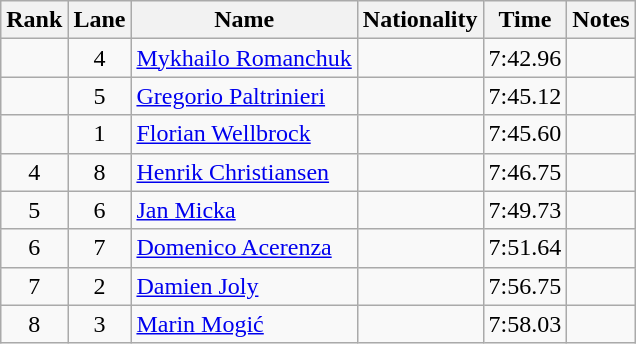<table class="wikitable sortable" style="text-align:center">
<tr>
<th>Rank</th>
<th>Lane</th>
<th>Name</th>
<th>Nationality</th>
<th>Time</th>
<th>Notes</th>
</tr>
<tr>
<td></td>
<td>4</td>
<td align=left><a href='#'>Mykhailo Romanchuk</a></td>
<td align=left></td>
<td>7:42.96</td>
<td></td>
</tr>
<tr>
<td></td>
<td>5</td>
<td align=left><a href='#'>Gregorio Paltrinieri</a></td>
<td align=left></td>
<td>7:45.12</td>
<td></td>
</tr>
<tr>
<td></td>
<td>1</td>
<td align=left><a href='#'>Florian Wellbrock</a></td>
<td align=left></td>
<td>7:45.60</td>
<td></td>
</tr>
<tr>
<td>4</td>
<td>8</td>
<td align=left><a href='#'>Henrik Christiansen</a></td>
<td align=left></td>
<td>7:46.75</td>
<td></td>
</tr>
<tr>
<td>5</td>
<td>6</td>
<td align=left><a href='#'>Jan Micka</a></td>
<td align=left></td>
<td>7:49.73</td>
<td></td>
</tr>
<tr>
<td>6</td>
<td>7</td>
<td align=left><a href='#'>Domenico Acerenza</a></td>
<td align=left></td>
<td>7:51.64</td>
<td></td>
</tr>
<tr>
<td>7</td>
<td>2</td>
<td align=left><a href='#'>Damien Joly</a></td>
<td align=left></td>
<td>7:56.75</td>
<td></td>
</tr>
<tr>
<td>8</td>
<td>3</td>
<td align=left><a href='#'>Marin Mogić</a></td>
<td align=left></td>
<td>7:58.03</td>
<td></td>
</tr>
</table>
